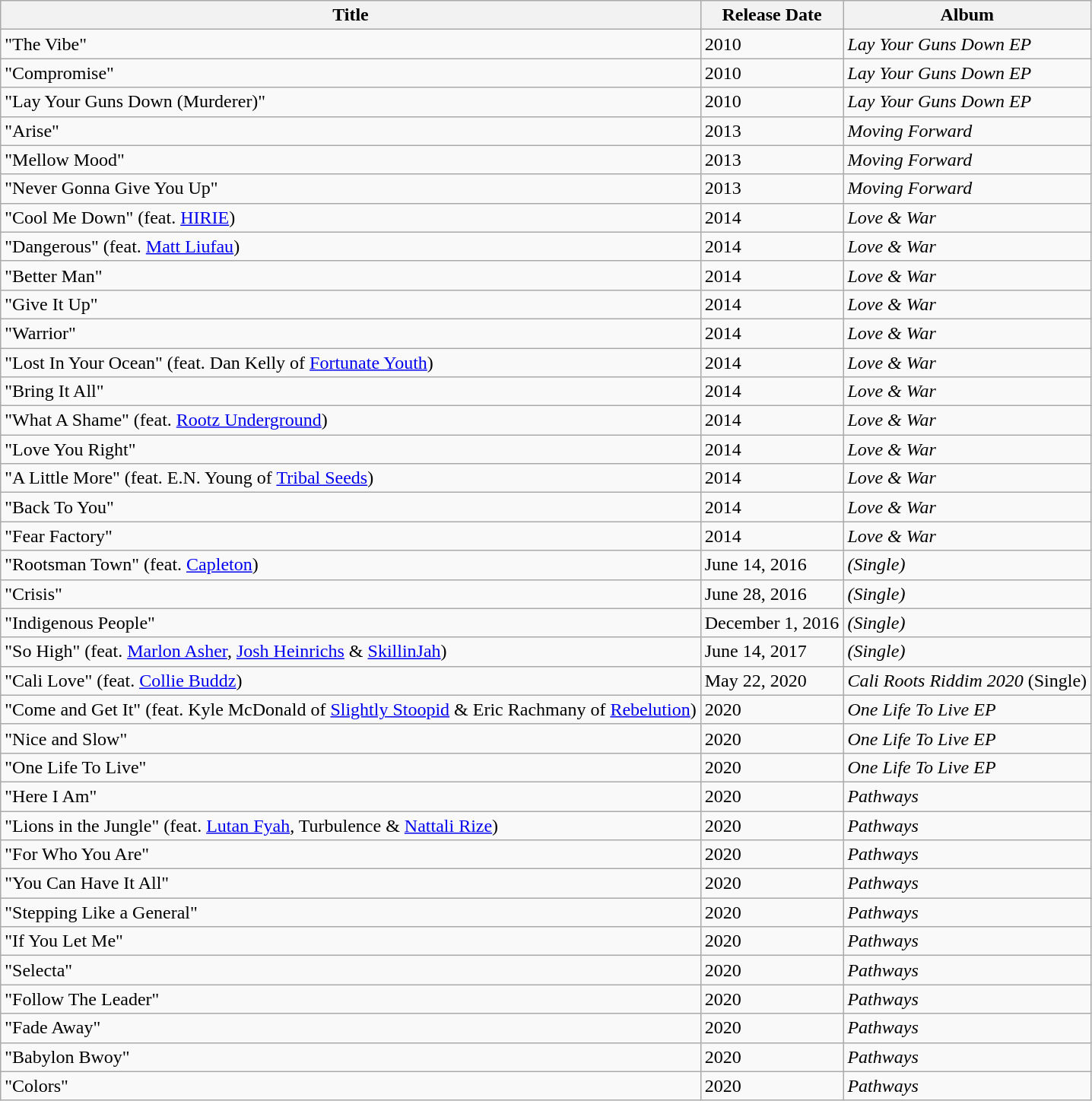<table class="wikitable">
<tr>
<th>Title</th>
<th>Release Date</th>
<th>Album</th>
</tr>
<tr>
<td>"The Vibe"</td>
<td>2010</td>
<td><em>Lay Your Guns Down EP</em></td>
</tr>
<tr>
<td>"Compromise"</td>
<td>2010</td>
<td><em>Lay Your Guns Down EP</em></td>
</tr>
<tr>
<td>"Lay Your Guns Down (Murderer)"</td>
<td>2010</td>
<td><em>Lay Your Guns Down EP</em></td>
</tr>
<tr>
<td>"Arise"</td>
<td>2013</td>
<td><em>Moving Forward</em></td>
</tr>
<tr>
<td>"Mellow Mood"</td>
<td>2013</td>
<td><em>Moving Forward</em></td>
</tr>
<tr>
<td>"Never Gonna Give You Up"</td>
<td>2013</td>
<td><em>Moving Forward</em></td>
</tr>
<tr>
<td>"Cool Me Down" (feat. <a href='#'>HIRIE</a>)</td>
<td>2014</td>
<td><em>Love & War</em></td>
</tr>
<tr>
<td>"Dangerous" (feat. <a href='#'>Matt Liufau</a>)</td>
<td>2014</td>
<td><em>Love & War</em></td>
</tr>
<tr>
<td>"Better Man"</td>
<td>2014</td>
<td><em>Love & War</em></td>
</tr>
<tr>
<td>"Give It Up"</td>
<td>2014</td>
<td><em>Love & War</em></td>
</tr>
<tr>
<td>"Warrior"</td>
<td>2014</td>
<td><em>Love & War</em></td>
</tr>
<tr>
<td>"Lost In Your Ocean" (feat. Dan Kelly of <a href='#'>Fortunate Youth</a>)</td>
<td>2014</td>
<td><em>Love & War</em></td>
</tr>
<tr>
<td>"Bring It All"</td>
<td>2014</td>
<td><em>Love & War</em></td>
</tr>
<tr>
<td>"What A Shame" (feat. <a href='#'>Rootz Underground</a>)</td>
<td>2014</td>
<td><em>Love & War</em></td>
</tr>
<tr>
<td>"Love You Right"</td>
<td>2014</td>
<td><em>Love & War</em></td>
</tr>
<tr>
<td>"A Little More" (feat. E.N. Young of <a href='#'>Tribal Seeds</a>)</td>
<td>2014</td>
<td><em>Love & War</em></td>
</tr>
<tr>
<td>"Back To You"</td>
<td>2014</td>
<td><em>Love & War</em></td>
</tr>
<tr>
<td>"Fear Factory"</td>
<td>2014</td>
<td><em>Love & War</em></td>
</tr>
<tr>
<td>"Rootsman Town" (feat. <a href='#'>Capleton</a>)</td>
<td>June 14, 2016</td>
<td><em>(Single)</em></td>
</tr>
<tr>
<td>"Crisis"</td>
<td>June 28, 2016</td>
<td><em>(Single)</em></td>
</tr>
<tr>
<td>"Indigenous People"</td>
<td>December 1, 2016</td>
<td><em>(Single)</em></td>
</tr>
<tr>
<td>"So High" (feat. <a href='#'>Marlon Asher</a>, <a href='#'>Josh Heinrichs</a> & <a href='#'>SkillinJah</a>)</td>
<td>June 14, 2017</td>
<td><em>(Single)</em></td>
</tr>
<tr>
<td>"Cali Love" (feat. <a href='#'>Collie Buddz</a>)</td>
<td>May 22, 2020</td>
<td><em>Cali Roots Riddim 2020</em> (Single)</td>
</tr>
<tr>
<td>"Come and Get It" (feat. Kyle McDonald of <a href='#'>Slightly Stoopid</a> & Eric Rachmany of <a href='#'>Rebelution</a>)</td>
<td>2020</td>
<td><em>One Life To Live EP</em></td>
</tr>
<tr>
<td>"Nice and Slow"</td>
<td>2020</td>
<td><em>One Life To Live EP</em></td>
</tr>
<tr>
<td>"One Life To Live"</td>
<td>2020</td>
<td><em>One Life To Live EP</em></td>
</tr>
<tr>
<td>"Here I Am"</td>
<td>2020</td>
<td><em>Pathways</em></td>
</tr>
<tr>
<td>"Lions in the Jungle" (feat. <a href='#'>Lutan Fyah</a>, Turbulence & <a href='#'>Nattali Rize</a>)</td>
<td>2020</td>
<td><em>Pathways</em></td>
</tr>
<tr>
<td>"For Who You Are"</td>
<td>2020</td>
<td><em>Pathways</em></td>
</tr>
<tr>
<td>"You Can Have It All"</td>
<td>2020</td>
<td><em>Pathways</em></td>
</tr>
<tr>
<td>"Stepping Like a General"</td>
<td>2020</td>
<td><em>Pathways</em></td>
</tr>
<tr>
<td>"If You Let Me"</td>
<td>2020</td>
<td><em>Pathways</em></td>
</tr>
<tr>
<td>"Selecta"</td>
<td>2020</td>
<td><em>Pathways</em></td>
</tr>
<tr>
<td>"Follow The Leader"</td>
<td>2020</td>
<td><em>Pathways</em></td>
</tr>
<tr>
<td>"Fade Away"</td>
<td>2020</td>
<td><em>Pathways</em></td>
</tr>
<tr>
<td>"Babylon Bwoy"</td>
<td>2020</td>
<td><em>Pathways</em></td>
</tr>
<tr>
<td>"Colors"</td>
<td>2020</td>
<td><em>Pathways</em></td>
</tr>
</table>
